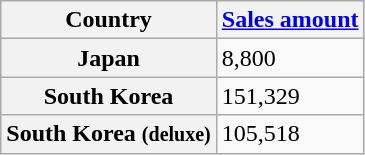<table class="wikitable plainrowheaders sortable">
<tr>
<th>Country</th>
<th><a href='#'>Sales amount</a></th>
</tr>
<tr>
<th scope="row">Japan</th>
<td>8,800</td>
</tr>
<tr>
<th scope="row">South Korea</th>
<td>151,329</td>
</tr>
<tr>
<th scope="row">South Korea <small>(deluxe)</small></th>
<td>105,518</td>
</tr>
</table>
